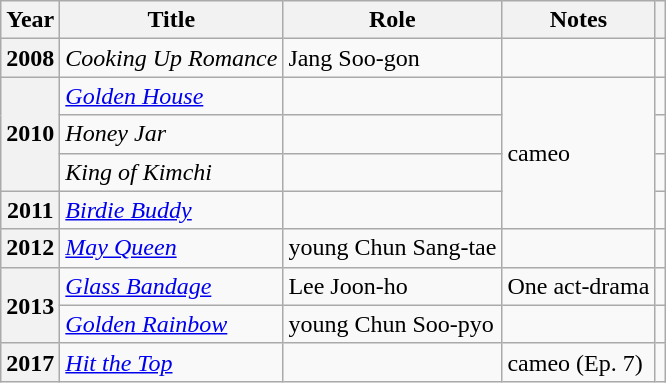<table class="wikitable  plainrowheaders">
<tr>
<th scope="col">Year</th>
<th scope="col">Title</th>
<th scope="col">Role</th>
<th>Notes</th>
<th scope="col" class="unsortable"></th>
</tr>
<tr>
<th scope="row">2008</th>
<td><em>Cooking Up Romance</em></td>
<td>Jang Soo-gon</td>
<td></td>
<td></td>
</tr>
<tr>
<th scope="row" rowspan="3">2010</th>
<td><em><a href='#'>Golden House</a></em></td>
<td></td>
<td rowspan=4>cameo</td>
<td></td>
</tr>
<tr>
<td><em>Honey Jar</em></td>
<td></td>
<td></td>
</tr>
<tr>
<td><em>King of Kimchi</em></td>
<td></td>
<td></td>
</tr>
<tr>
<th scope="row">2011</th>
<td><em><a href='#'>Birdie Buddy</a></em></td>
<td></td>
<td></td>
</tr>
<tr>
<th scope="row">2012</th>
<td><em><a href='#'>May Queen</a></em></td>
<td>young Chun Sang-tae</td>
<td></td>
<td></td>
</tr>
<tr>
<th scope="row" rowspan="2">2013</th>
<td><em><a href='#'>Glass Bandage</a></em></td>
<td>Lee Joon-ho</td>
<td>One act-drama</td>
<td></td>
</tr>
<tr>
<td><em><a href='#'>Golden Rainbow</a></em></td>
<td>young Chun Soo-pyo</td>
<td></td>
<td></td>
</tr>
<tr>
<th scope="row">2017</th>
<td><em><a href='#'>Hit the Top</a></em></td>
<td></td>
<td>cameo (Ep. 7)</td>
<td></td>
</tr>
</table>
